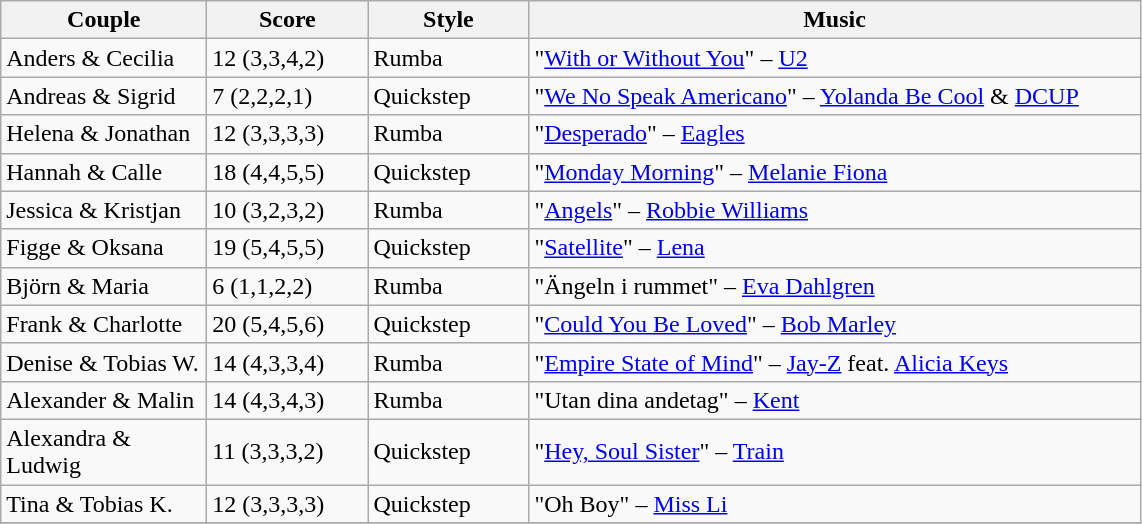<table class="wikitable">
<tr>
<th width="130">Couple</th>
<th width="100">Score</th>
<th width="100">Style</th>
<th width="400">Music</th>
</tr>
<tr>
<td>Anders & Cecilia</td>
<td>12 (3,3,4,2)</td>
<td>Rumba</td>
<td>"<a href='#'>With or Without You</a>" – <a href='#'>U2</a></td>
</tr>
<tr>
<td>Andreas & Sigrid</td>
<td>7 (2,2,2,1)</td>
<td>Quickstep</td>
<td>"<a href='#'>We No Speak Americano</a>" – <a href='#'>Yolanda Be Cool</a> & <a href='#'>DCUP</a></td>
</tr>
<tr>
<td>Helena & Jonathan</td>
<td>12 (3,3,3,3)</td>
<td>Rumba</td>
<td>"<a href='#'>Desperado</a>" – <a href='#'>Eagles</a></td>
</tr>
<tr>
<td>Hannah & Calle</td>
<td>18 (4,4,5,5)</td>
<td>Quickstep</td>
<td>"<a href='#'>Monday Morning</a>" – <a href='#'>Melanie Fiona</a></td>
</tr>
<tr>
<td>Jessica & Kristjan</td>
<td>10 (3,2,3,2)</td>
<td>Rumba</td>
<td>"<a href='#'>Angels</a>" – <a href='#'>Robbie Williams</a></td>
</tr>
<tr>
<td>Figge & Oksana</td>
<td>19 (5,4,5,5)</td>
<td>Quickstep</td>
<td>"<a href='#'>Satellite</a>" – <a href='#'>Lena</a></td>
</tr>
<tr>
<td>Björn & Maria</td>
<td>6 (1,1,2,2)</td>
<td>Rumba</td>
<td>"Ängeln i rummet" – <a href='#'>Eva Dahlgren</a></td>
</tr>
<tr>
<td>Frank & Charlotte</td>
<td>20 (5,4,5,6)</td>
<td>Quickstep</td>
<td>"<a href='#'>Could You Be Loved</a>" – <a href='#'>Bob Marley</a></td>
</tr>
<tr>
<td>Denise & Tobias W.</td>
<td>14 (4,3,3,4)</td>
<td>Rumba</td>
<td>"<a href='#'>Empire State of Mind</a>" – <a href='#'>Jay-Z</a> feat. <a href='#'>Alicia Keys</a></td>
</tr>
<tr>
<td>Alexander & Malin</td>
<td>14 (4,3,4,3)</td>
<td>Rumba</td>
<td>"Utan dina andetag" – <a href='#'>Kent</a></td>
</tr>
<tr>
<td>Alexandra & Ludwig</td>
<td>11 (3,3,3,2)</td>
<td>Quickstep</td>
<td>"<a href='#'>Hey, Soul Sister</a>" – <a href='#'>Train</a></td>
</tr>
<tr>
<td>Tina & Tobias K.</td>
<td>12 (3,3,3,3)</td>
<td>Quickstep</td>
<td>"Oh Boy" – <a href='#'>Miss Li</a></td>
</tr>
<tr>
</tr>
</table>
